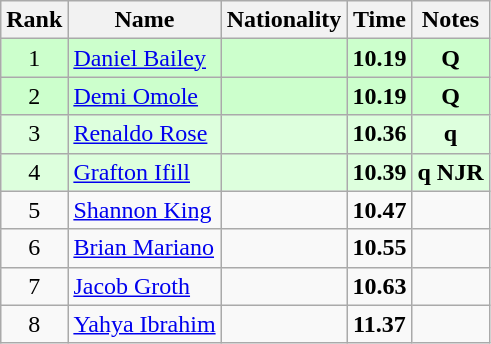<table class="wikitable sortable" style="text-align:center">
<tr>
<th>Rank</th>
<th>Name</th>
<th>Nationality</th>
<th>Time</th>
<th>Notes</th>
</tr>
<tr bgcolor=ccffcc>
<td>1</td>
<td align=left><a href='#'>Daniel Bailey</a></td>
<td align=left></td>
<td><strong>10.19</strong></td>
<td><strong>Q</strong></td>
</tr>
<tr bgcolor=ccffcc>
<td>2</td>
<td align=left><a href='#'>Demi Omole</a></td>
<td align=left></td>
<td><strong>10.19</strong></td>
<td><strong>Q</strong></td>
</tr>
<tr bgcolor=ddffdd>
<td>3</td>
<td align=left><a href='#'>Renaldo Rose</a></td>
<td align=left></td>
<td><strong>10.36</strong></td>
<td><strong>q</strong></td>
</tr>
<tr bgcolor=ddffdd>
<td>4</td>
<td align=left><a href='#'>Grafton Ifill</a></td>
<td align=left></td>
<td><strong>10.39</strong></td>
<td><strong>q</strong> <strong>NJR</strong></td>
</tr>
<tr>
<td>5</td>
<td align=left><a href='#'>Shannon King</a></td>
<td align=left></td>
<td><strong>10.47</strong></td>
<td></td>
</tr>
<tr>
<td>6</td>
<td align=left><a href='#'>Brian Mariano</a></td>
<td align=left></td>
<td><strong>10.55</strong></td>
<td></td>
</tr>
<tr>
<td>7</td>
<td align=left><a href='#'>Jacob Groth</a></td>
<td align=left></td>
<td><strong>10.63</strong></td>
<td></td>
</tr>
<tr>
<td>8</td>
<td align=left><a href='#'>Yahya Ibrahim</a></td>
<td align=left></td>
<td><strong>11.37</strong></td>
<td></td>
</tr>
</table>
